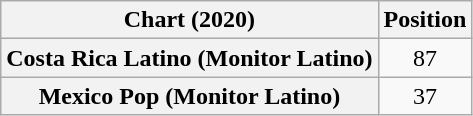<table class="wikitable plainrowheaders" style="text-align:center">
<tr>
<th scope="col">Chart (2020)</th>
<th scope="col">Position</th>
</tr>
<tr>
<th scope="row">Costa Rica Latino (Monitor Latino)</th>
<td>87</td>
</tr>
<tr>
<th scope="row">Mexico Pop (Monitor Latino)</th>
<td>37</td>
</tr>
</table>
